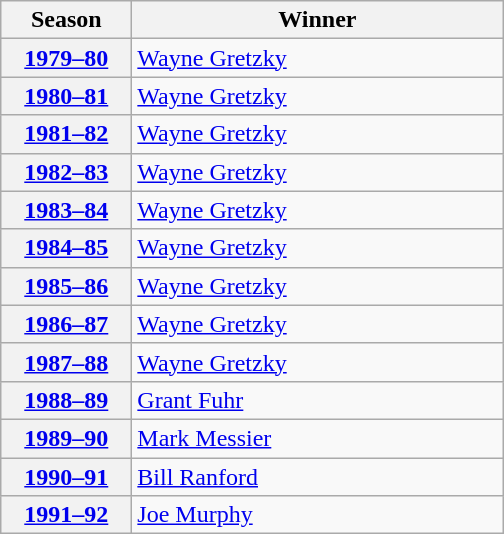<table class="wikitable">
<tr>
<th scope="col" style="width:5em">Season</th>
<th scope="col" style="width:15em">Winner</th>
</tr>
<tr>
<th scope="row"><a href='#'>1979–80</a></th>
<td><a href='#'>Wayne Gretzky</a></td>
</tr>
<tr>
<th scope="row"><a href='#'>1980–81</a></th>
<td><a href='#'>Wayne Gretzky</a></td>
</tr>
<tr>
<th scope="row"><a href='#'>1981–82</a></th>
<td><a href='#'>Wayne Gretzky</a></td>
</tr>
<tr>
<th scope="row"><a href='#'>1982–83</a></th>
<td><a href='#'>Wayne Gretzky</a></td>
</tr>
<tr>
<th scope="row"><a href='#'>1983–84</a></th>
<td><a href='#'>Wayne Gretzky</a></td>
</tr>
<tr>
<th scope="row"><a href='#'>1984–85</a></th>
<td><a href='#'>Wayne Gretzky</a></td>
</tr>
<tr>
<th scope="row"><a href='#'>1985–86</a></th>
<td><a href='#'>Wayne Gretzky</a></td>
</tr>
<tr>
<th scope="row"><a href='#'>1986–87</a></th>
<td><a href='#'>Wayne Gretzky</a></td>
</tr>
<tr>
<th scope="row"><a href='#'>1987–88</a></th>
<td><a href='#'>Wayne Gretzky</a></td>
</tr>
<tr>
<th scope="row"><a href='#'>1988–89</a></th>
<td><a href='#'>Grant Fuhr</a></td>
</tr>
<tr>
<th scope="row"><a href='#'>1989–90</a></th>
<td><a href='#'>Mark Messier</a></td>
</tr>
<tr>
<th scope="row"><a href='#'>1990–91</a></th>
<td><a href='#'>Bill Ranford</a></td>
</tr>
<tr>
<th scope="row"><a href='#'>1991–92</a></th>
<td><a href='#'>Joe Murphy</a></td>
</tr>
</table>
